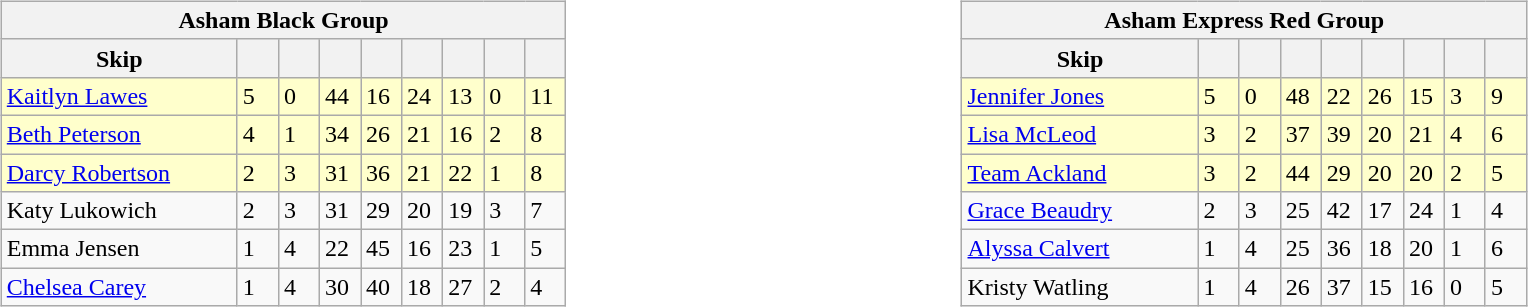<table table>
<tr>
<td valign=top width=10%><br><table class=wikitable>
<tr>
<th colspan=9>Asham Black Group</th>
</tr>
<tr>
<th width=150>Skip</th>
<th width=20></th>
<th width=20></th>
<th width=20></th>
<th width=20></th>
<th width=20></th>
<th width=20></th>
<th width=20></th>
<th width=20></th>
</tr>
<tr bgcolor=#ffffcc>
<td><a href='#'>Kaitlyn Lawes</a></td>
<td>5</td>
<td>0</td>
<td>44</td>
<td>16</td>
<td>24</td>
<td>13</td>
<td>0</td>
<td>11</td>
</tr>
<tr bgcolor=#ffffcc>
<td><a href='#'>Beth Peterson</a></td>
<td>4</td>
<td>1</td>
<td>34</td>
<td>26</td>
<td>21</td>
<td>16</td>
<td>2</td>
<td>8</td>
</tr>
<tr bgcolor=#ffffcc>
<td><a href='#'>Darcy Robertson</a></td>
<td>2</td>
<td>3</td>
<td>31</td>
<td>36</td>
<td>21</td>
<td>22</td>
<td>1</td>
<td>8</td>
</tr>
<tr>
<td>Katy Lukowich</td>
<td>2</td>
<td>3</td>
<td>31</td>
<td>29</td>
<td>20</td>
<td>19</td>
<td>3</td>
<td>7</td>
</tr>
<tr>
<td>Emma Jensen</td>
<td>1</td>
<td>4</td>
<td>22</td>
<td>45</td>
<td>16</td>
<td>23</td>
<td>1</td>
<td>5</td>
</tr>
<tr>
<td><a href='#'>Chelsea Carey</a></td>
<td>1</td>
<td>4</td>
<td>30</td>
<td>40</td>
<td>18</td>
<td>27</td>
<td>2</td>
<td>4</td>
</tr>
</table>
</td>
<td valign=top width=10%><br><table class=wikitable col1left>
<tr>
<th colspan=9>Asham Express Red Group</th>
</tr>
<tr>
<th width=150>Skip</th>
<th width=20></th>
<th width=20></th>
<th width=20></th>
<th width=20></th>
<th width=20></th>
<th width=20></th>
<th width=20></th>
<th width=20></th>
</tr>
<tr bgcolor=#ffffcc>
<td><a href='#'>Jennifer Jones</a></td>
<td>5</td>
<td>0</td>
<td>48</td>
<td>22</td>
<td>26</td>
<td>15</td>
<td>3</td>
<td>9</td>
</tr>
<tr bgcolor=#ffffcc>
<td><a href='#'>Lisa McLeod</a></td>
<td>3</td>
<td>2</td>
<td>37</td>
<td>39</td>
<td>20</td>
<td>21</td>
<td>4</td>
<td>6</td>
</tr>
<tr bgcolor=#ffffcc>
<td><a href='#'>Team Ackland</a></td>
<td>3</td>
<td>2</td>
<td>44</td>
<td>29</td>
<td>20</td>
<td>20</td>
<td>2</td>
<td>5</td>
</tr>
<tr>
<td><a href='#'>Grace Beaudry</a></td>
<td>2</td>
<td>3</td>
<td>25</td>
<td>42</td>
<td>17</td>
<td>24</td>
<td>1</td>
<td>4</td>
</tr>
<tr>
<td><a href='#'>Alyssa Calvert</a></td>
<td>1</td>
<td>4</td>
<td>25</td>
<td>36</td>
<td>18</td>
<td>20</td>
<td>1</td>
<td>6</td>
</tr>
<tr>
<td>Kristy Watling</td>
<td>1</td>
<td>4</td>
<td>26</td>
<td>37</td>
<td>15</td>
<td>16</td>
<td>0</td>
<td>5</td>
</tr>
</table>
</td>
</tr>
</table>
